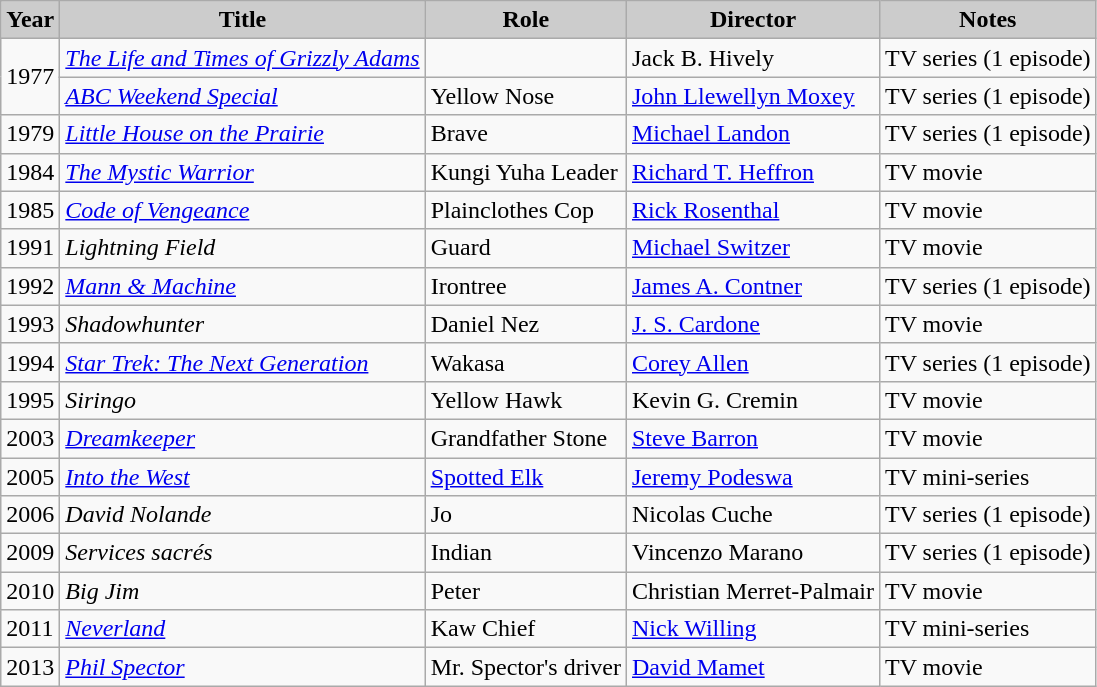<table class="wikitable">
<tr>
<th style="background: #CCCCCC;">Year</th>
<th style="background: #CCCCCC;">Title</th>
<th style="background: #CCCCCC;">Role</th>
<th style="background: #CCCCCC;">Director</th>
<th style="background: #CCCCCC;">Notes</th>
</tr>
<tr>
<td rowspan=2>1977</td>
<td><em><a href='#'>The Life and Times of Grizzly Adams</a></em></td>
<td></td>
<td>Jack B. Hively</td>
<td>TV series (1 episode)</td>
</tr>
<tr>
<td><em><a href='#'>ABC Weekend Special</a></em></td>
<td>Yellow Nose</td>
<td><a href='#'>John Llewellyn Moxey</a></td>
<td>TV series (1 episode)</td>
</tr>
<tr>
<td rowspan=1>1979</td>
<td><em><a href='#'>Little House on the Prairie</a></em></td>
<td>Brave</td>
<td><a href='#'>Michael Landon</a></td>
<td>TV series (1 episode)</td>
</tr>
<tr>
<td rowspan=1>1984</td>
<td><em><a href='#'>The Mystic Warrior</a></em></td>
<td>Kungi Yuha Leader</td>
<td><a href='#'>Richard T. Heffron</a></td>
<td>TV movie</td>
</tr>
<tr>
<td rowspan=1>1985</td>
<td><em><a href='#'>Code of Vengeance</a></em></td>
<td>Plainclothes Cop</td>
<td><a href='#'>Rick Rosenthal</a></td>
<td>TV movie</td>
</tr>
<tr>
<td>1991</td>
<td><em>Lightning Field</em></td>
<td>Guard</td>
<td><a href='#'>Michael Switzer</a></td>
<td>TV movie</td>
</tr>
<tr>
<td rowspan=1>1992</td>
<td><em><a href='#'>Mann & Machine</a></em></td>
<td>Irontree</td>
<td><a href='#'>James A. Contner</a></td>
<td>TV series (1 episode)</td>
</tr>
<tr>
<td rowspan=1>1993</td>
<td><em>Shadowhunter</em></td>
<td>Daniel Nez</td>
<td><a href='#'>J. S. Cardone</a></td>
<td>TV movie</td>
</tr>
<tr>
<td rowspan=1>1994</td>
<td><em><a href='#'>Star Trek: The Next Generation</a></em></td>
<td>Wakasa</td>
<td><a href='#'>Corey Allen</a></td>
<td>TV series (1 episode)</td>
</tr>
<tr>
<td>1995</td>
<td><em>Siringo</em></td>
<td>Yellow Hawk</td>
<td>Kevin G. Cremin</td>
<td>TV movie</td>
</tr>
<tr>
<td>2003</td>
<td><em><a href='#'>Dreamkeeper</a></em></td>
<td>Grandfather Stone</td>
<td><a href='#'>Steve Barron</a></td>
<td>TV movie</td>
</tr>
<tr>
<td>2005</td>
<td><em><a href='#'>Into the West</a></em></td>
<td><a href='#'>Spotted Elk</a></td>
<td><a href='#'>Jeremy Podeswa</a></td>
<td>TV mini-series</td>
</tr>
<tr>
<td>2006</td>
<td><em>David Nolande</em></td>
<td>Jo</td>
<td>Nicolas Cuche</td>
<td>TV series (1 episode)</td>
</tr>
<tr>
<td>2009</td>
<td><em>Services sacrés</em></td>
<td>Indian</td>
<td>Vincenzo Marano</td>
<td>TV series (1 episode)</td>
</tr>
<tr>
<td>2010</td>
<td><em>Big Jim</em></td>
<td>Peter</td>
<td>Christian Merret-Palmair</td>
<td>TV movie</td>
</tr>
<tr>
<td>2011</td>
<td><em><a href='#'>Neverland</a></em></td>
<td>Kaw Chief</td>
<td><a href='#'>Nick Willing</a></td>
<td>TV mini-series</td>
</tr>
<tr>
<td>2013</td>
<td><em><a href='#'>Phil Spector</a></em></td>
<td>Mr. Spector's driver</td>
<td><a href='#'>David Mamet</a></td>
<td>TV movie</td>
</tr>
</table>
